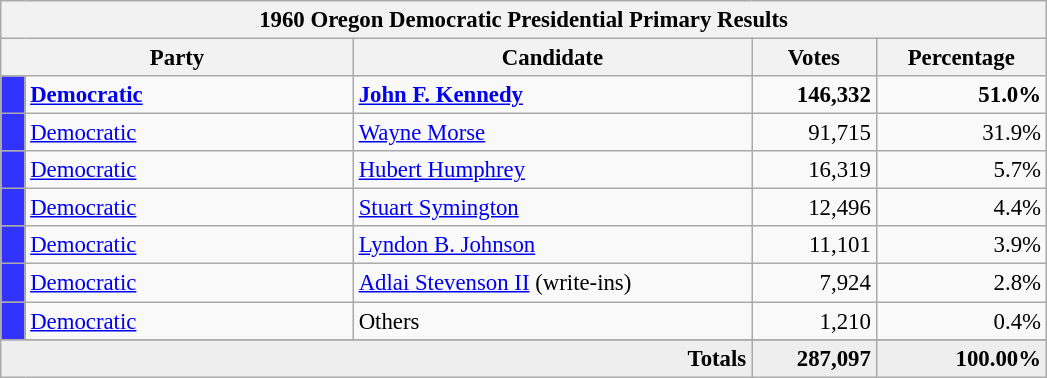<table class="wikitable" style="font-size: 95%;">
<tr>
<th colspan="7">1960 Oregon Democratic Presidential Primary Results</th>
</tr>
<tr>
<th colspan="2" style="width: 15em">Party</th>
<th style="width: 17em">Candidate</th>
<th style="width: 5em">Votes</th>
<th style="width: 7em">Percentage</th>
</tr>
<tr>
<th style="background-color:#3333FF; width: 3px"></th>
<td style="width: 130px"><strong><a href='#'>Democratic</a></strong></td>
<td><strong><a href='#'>John F. Kennedy</a></strong></td>
<td align="right"><strong>	146,332</strong></td>
<td align="right"><strong>51.0%</strong></td>
</tr>
<tr>
<th style="background-color:#3333FF; width: 3px"></th>
<td style="width: 130px"><a href='#'>Democratic</a></td>
<td><a href='#'>Wayne Morse</a></td>
<td align="right">91,715</td>
<td align="right">31.9%</td>
</tr>
<tr>
<th style="background-color:#3333FF; width: 3px"></th>
<td style="width: 130px"><a href='#'>Democratic</a></td>
<td><a href='#'>Hubert Humphrey</a></td>
<td align="right">16,319</td>
<td align="right">5.7%</td>
</tr>
<tr>
<th style="background-color:#3333FF; width: 3px"></th>
<td style="width: 130px"><a href='#'>Democratic</a></td>
<td><a href='#'>Stuart Symington</a></td>
<td align="right">12,496</td>
<td align="right">4.4%</td>
</tr>
<tr>
<th style="background-color:#3333FF; width: 3px"></th>
<td style="width: 130px"><a href='#'>Democratic</a></td>
<td><a href='#'>Lyndon B. Johnson</a></td>
<td align="right">11,101</td>
<td align="right">3.9%</td>
</tr>
<tr>
<th style="background-color:#3333FF; width: 3px"></th>
<td style="width: 130px"><a href='#'>Democratic</a></td>
<td><a href='#'>Adlai Stevenson II</a>  (write-ins)</td>
<td align="right">7,924</td>
<td align="right">2.8%</td>
</tr>
<tr>
<th style="background-color:#3333FF; width: 3px"></th>
<td style="width: 130px"><a href='#'>Democratic</a></td>
<td>Others</td>
<td align="right">1,210</td>
<td align="right">0.4%</td>
</tr>
<tr>
</tr>
<tr bgcolor="#EEEEEE">
<td colspan="3" align="right"><strong>Totals</strong></td>
<td align="right"><strong>287,097</strong></td>
<td align="right"><strong>100.00%</strong></td>
</tr>
</table>
